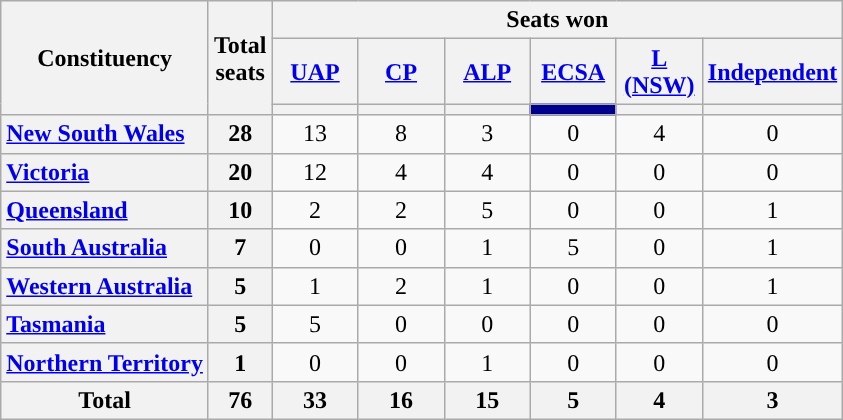<table class="wikitable" style="text-align:center;">
<tr>
<th rowspan="3">Constituency</th>
<th rowspan="3">Total<br>seats</th>
<th colspan="8">Seats won</th>
</tr>
<tr>
<th class="unsortable" style="width:50px;"><a href='#'>UAP</a></th>
<th class="unsortable" style="width:50px;"><a href='#'>CP</a></th>
<th class="unsortable" style="width:50px;"><a href='#'>ALP</a></th>
<th class="unsortable" style="width:50px;"><a href='#'>ECSA</a></th>
<th class="unsortable" style="width:50px;"><a href='#'>L (NSW)</a></th>
<th class="unsortable" style="width:50px;"><a href='#'>Independent</a></th>
</tr>
<tr>
<th style="background:"></th>
<th style="background:"></th>
<th style="background:"></th>
<th style="background: #01008c;"></th>
<th style="background:"></th>
<th style="background:"></th>
</tr>
<tr>
<th style="text-align: left;"><a href='#'>New South Wales</a></th>
<th>28</th>
<td>13</td>
<td>8</td>
<td>3</td>
<td>0</td>
<td>4</td>
<td>0</td>
</tr>
<tr>
<th style="text-align: left;"><a href='#'>Victoria</a></th>
<th>20</th>
<td>12</td>
<td>4</td>
<td>4</td>
<td>0</td>
<td>0</td>
<td>0</td>
</tr>
<tr>
<th style="text-align: left;"><a href='#'>Queensland</a></th>
<th>10</th>
<td>2</td>
<td>2</td>
<td>5</td>
<td>0</td>
<td>0</td>
<td>1</td>
</tr>
<tr>
<th style="text-align: left;"><a href='#'>South Australia</a></th>
<th>7</th>
<td>0</td>
<td>0</td>
<td>1</td>
<td>5</td>
<td>0</td>
<td>1</td>
</tr>
<tr>
<th style="text-align: left;"><a href='#'>Western Australia</a></th>
<th>5</th>
<td>1</td>
<td>2</td>
<td>1</td>
<td>0</td>
<td>0</td>
<td>1</td>
</tr>
<tr>
<th style="text-align: left;"><a href='#'>Tasmania</a></th>
<th>5</th>
<td>5</td>
<td>0</td>
<td>0</td>
<td>0</td>
<td>0</td>
<td>0</td>
</tr>
<tr>
<th style="text-align: left;"><a href='#'>Northern Territory</a></th>
<th>1</th>
<td>0</td>
<td>0</td>
<td>1</td>
<td>0</td>
<td>0</td>
<td>0</td>
</tr>
<tr>
<th>Total</th>
<th>76</th>
<th>33</th>
<th>16</th>
<th>15</th>
<th>5</th>
<th>4</th>
<th>3</th>
</tr>
</table>
